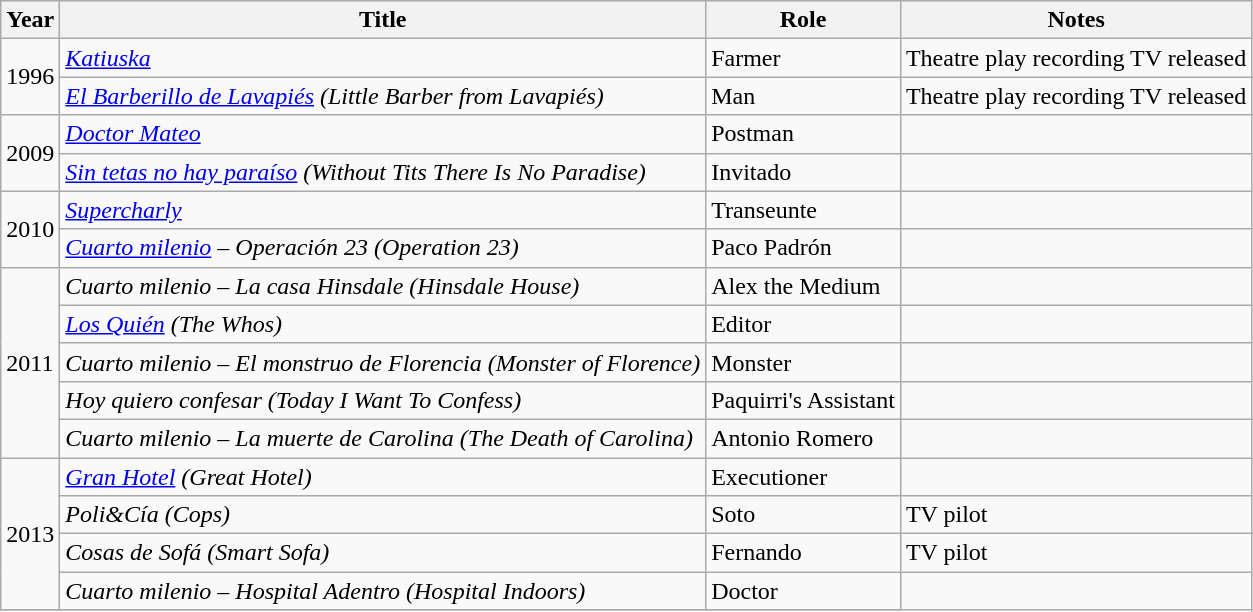<table class="wikitable plainrowheaders sortable">
<tr>
<th scope="col">Year</th>
<th scope="col">Title</th>
<th scope="col">Role</th>
<th scope="col" class="unsortable">Notes</th>
</tr>
<tr>
<td rowspan="2">1996</td>
<td><em><a href='#'>Katiuska</a></em></td>
<td>Farmer</td>
<td>Theatre play recording TV released</td>
</tr>
<tr>
<td><em><a href='#'>El Barberillo de Lavapiés</a> (Little Barber from Lavapiés)</em></td>
<td>Man</td>
<td>Theatre play recording TV released</td>
</tr>
<tr>
<td rowspan="2">2009</td>
<td><em><a href='#'>Doctor Mateo</a></em></td>
<td>Postman</td>
<td></td>
</tr>
<tr>
<td><em><a href='#'>Sin tetas no hay paraíso</a> (Without Tits There Is No Paradise)</em></td>
<td>Invitado</td>
<td></td>
</tr>
<tr>
<td rowspan="2">2010</td>
<td><em><a href='#'>Supercharly</a></em></td>
<td>Transeunte</td>
<td></td>
</tr>
<tr>
<td><em><a href='#'>Cuarto milenio</a> – Operación 23 (Operation 23)</em></td>
<td>Paco Padrón</td>
<td></td>
</tr>
<tr>
<td rowspan="5">2011</td>
<td><em>Cuarto milenio – La casa Hinsdale (Hinsdale House)</em></td>
<td>Alex the Medium</td>
<td></td>
</tr>
<tr>
<td><em><a href='#'>Los Quién</a> (The Whos)</em></td>
<td>Editor</td>
<td></td>
</tr>
<tr>
<td><em>Cuarto milenio – El monstruo de Florencia (Monster of Florence)</em></td>
<td>Monster</td>
<td></td>
</tr>
<tr>
<td><em>Hoy quiero confesar (Today I Want To Confess)</em></td>
<td>Paquirri's Assistant</td>
<td></td>
</tr>
<tr>
<td><em>Cuarto milenio – La muerte de Carolina (The Death of Carolina)</em></td>
<td>Antonio Romero</td>
<td></td>
</tr>
<tr>
<td rowspan="4">2013</td>
<td><em><a href='#'>Gran Hotel</a> (Great Hotel)</em></td>
<td>Executioner</td>
<td></td>
</tr>
<tr>
<td><em>Poli&Cía (Cops)</em></td>
<td>Soto</td>
<td>TV pilot</td>
</tr>
<tr>
<td><em>Cosas de Sofá (Smart Sofa)</em></td>
<td>Fernando</td>
<td>TV pilot</td>
</tr>
<tr>
<td><em>Cuarto milenio – Hospital Adentro (Hospital Indoors)</em></td>
<td>Doctor</td>
</tr>
<tr>
</tr>
</table>
